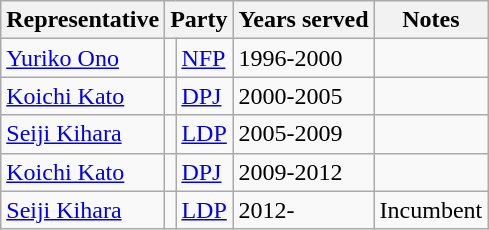<table class="wikitable">
<tr>
<th>Representative</th>
<th colspan="2">Party</th>
<th>Years served</th>
<th>Notes</th>
</tr>
<tr>
<td><a href='#'>Yuriko Ono</a></td>
<td bgcolor=></td>
<td><a href='#'>NFP</a></td>
<td>1996-2000</td>
<td></td>
</tr>
<tr>
<td><a href='#'>Koichi Kato</a></td>
<td bgcolor=></td>
<td><a href='#'>DPJ</a></td>
<td>2000-2005</td>
<td></td>
</tr>
<tr>
<td><a href='#'>Seiji Kihara</a></td>
<td bgcolor=></td>
<td><a href='#'>LDP</a></td>
<td>2005-2009</td>
<td></td>
</tr>
<tr>
<td><a href='#'>Koichi Kato</a></td>
<td bgcolor=></td>
<td><a href='#'>DPJ</a></td>
<td>2009-2012</td>
<td></td>
</tr>
<tr>
<td><a href='#'>Seiji Kihara</a></td>
<td bgcolor=></td>
<td><a href='#'>LDP</a></td>
<td>2012-</td>
<td>Incumbent</td>
</tr>
</table>
